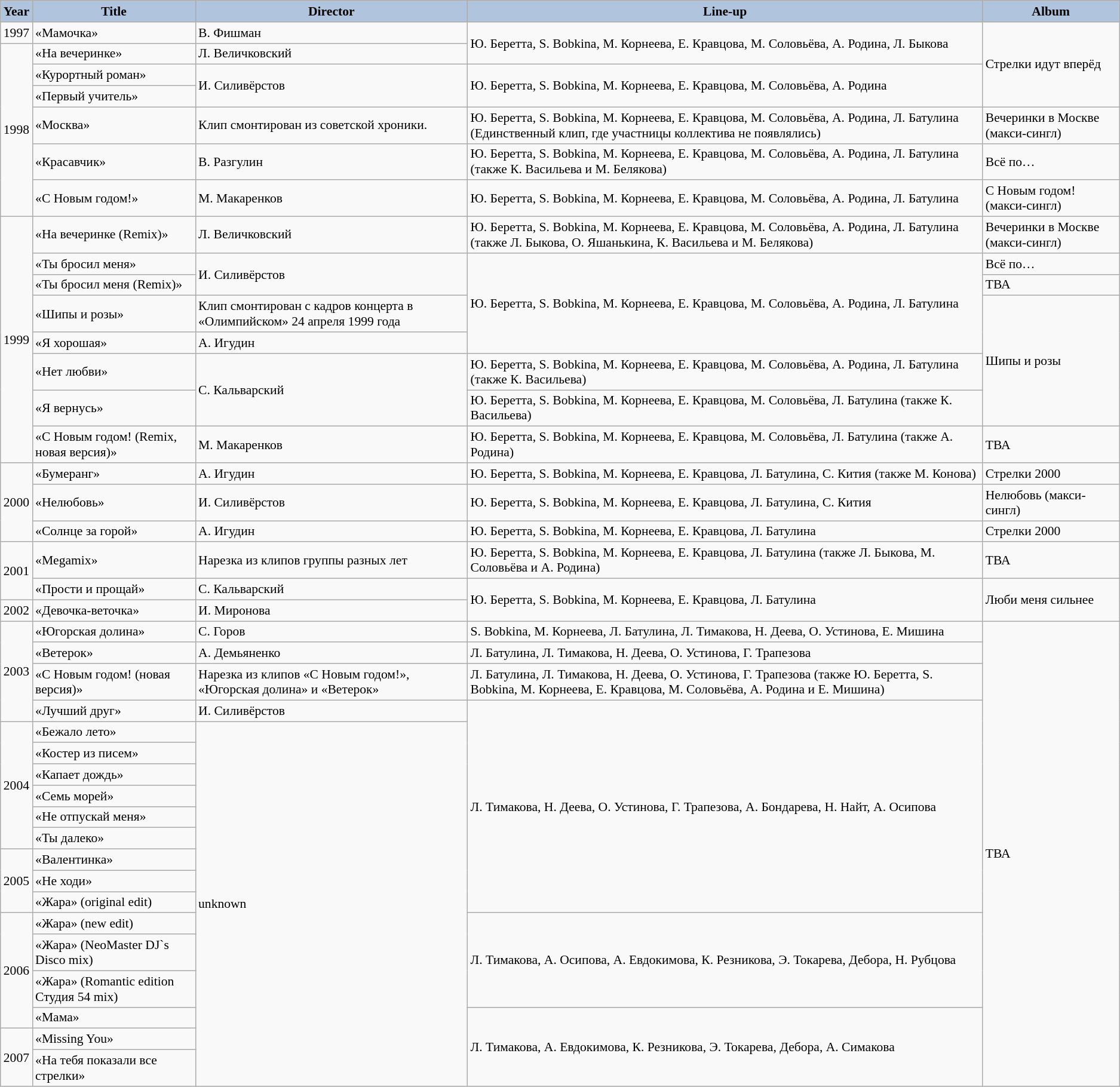<table class="wikitable" style="font-size:90%;">
<tr>
<th style="background:#B0C4DE;">Year</th>
<th style="background:#B0C4DE;">Title</th>
<th style="background:#B0C4DE;">Director</th>
<th style="background:#B0C4DE;">Line-up</th>
<th style="background:#B0C4DE;">Album</th>
</tr>
<tr>
<td>1997</td>
<td>«Мамочка»</td>
<td>В. Фишман</td>
<td rowspan="2">Ю. Беретта, S. Bobkina, М. Корнеева, Е. Кравцова, М. Соловьёва, А. Родина, Л. Быкова</td>
<td rowspan="4">Стрелки идут вперёд</td>
</tr>
<tr>
<td rowspan=6>1998</td>
<td>«На вечеринке»</td>
<td>Л. Величковский</td>
</tr>
<tr>
<td>«Курортный роман»</td>
<td rowspan="2">И. Силивёрстов</td>
<td rowspan="2">Ю. Беретта, S. Bobkina, М. Корнеева, Е. Кравцова, М. Соловьёва, А. Родина</td>
</tr>
<tr>
<td>«Первый учитель»</td>
</tr>
<tr>
<td>«Москва»</td>
<td>Клип смонтирован из советской хроники.</td>
<td>Ю. Беретта, S. Bobkina, М. Корнеева, Е. Кравцова, М. Соловьёва, А. Родина, Л. Батулина (Единственный клип, где участницы коллектива не появлялись)</td>
<td>Вечеринки в Москве (макси-сингл)</td>
</tr>
<tr>
<td>«Красавчик»</td>
<td>В. Разгулин</td>
<td>Ю. Беретта, S. Bobkina, М. Корнеева, Е. Кравцова, М. Соловьёва, А. Родина, Л. Батулина (также К. Васильева и М. Белякова)</td>
<td>Всё по…</td>
</tr>
<tr>
<td>«С Новым годом!»</td>
<td>М. Макаренков</td>
<td>Ю. Беретта, S. Bobkina, М. Корнеева, Е. Кравцова, М. Соловьёва, А. Родина, Л. Батулина</td>
<td>С Новым годом! (макси-сингл)</td>
</tr>
<tr>
<td rowspan=8>1999</td>
<td>«На вечеринке (Remix)»</td>
<td>Л. Величковский</td>
<td>Ю. Беретта, S. Bobkina, М. Корнеева, Е. Кравцова, М. Соловьёва, А. Родина, Л. Батулина (также Л. Быкова, О. Яшанькина, К. Васильева и М. Белякова)</td>
<td>Вечеринки в Москве (макси-сингл)</td>
</tr>
<tr>
<td>«Ты бросил меня»</td>
<td rowspan="2">И. Силивёрстов</td>
<td rowspan="4">Ю. Беретта, S. Bobkina, М. Корнеева, Е. Кравцова, М. Соловьёва, А. Родина, Л. Батулина</td>
<td>Всё по…</td>
</tr>
<tr>
<td>«Ты бросил меня (Remix)»</td>
<td>ТВА</td>
</tr>
<tr>
<td>«Шипы и розы»</td>
<td>Клип смонтирован с кадров концерта в «Олимпийском» 24 апреля 1999 года</td>
<td rowspan="4">Шипы и розы</td>
</tr>
<tr>
<td>«Я хорошая»</td>
<td>А. Игудин</td>
</tr>
<tr>
<td>«Нет любви»</td>
<td rowspan="2">С. Кальварский</td>
<td>Ю. Беретта, S. Bobkina, М. Корнеева, Е. Кравцова, М. Соловьёва, А. Родина, Л. Батулина (также К. Васильева)</td>
</tr>
<tr>
<td>«Я вернусь»</td>
<td>Ю. Беретта, S. Bobkina, М. Корнеева, Е. Кравцова, М. Соловьёва, Л. Батулина (также К. Васильева)</td>
</tr>
<tr>
<td>«С Новым годом! (Remix, новая версия)»</td>
<td>М. Макаренков</td>
<td>Ю. Беретта, S. Bobkina, М. Корнеева, Е. Кравцова, М. Соловьёва, Л. Батулина (также А. Родина)</td>
<td>ТВА</td>
</tr>
<tr>
<td rowspan=3>2000</td>
<td>«Бумеранг»</td>
<td>А. Игудин</td>
<td>Ю. Беретта, S. Bobkina, М. Корнеева, Е. Кравцова, Л. Батулина, С. Кития (также М. Конова)</td>
<td>Стрелки 2000</td>
</tr>
<tr>
<td>«Нелюбовь»</td>
<td>И. Силивёрстов</td>
<td>Ю. Беретта, S. Bobkina, М. Корнеева, Е. Кравцова, Л. Батулина, С. Кития</td>
<td>Нелюбовь (макси-сингл)</td>
</tr>
<tr>
<td>«Солнце за горой»</td>
<td>А. Игудин</td>
<td>Ю. Беретта, S. Bobkina, М. Корнеева, Е. Кравцова, Л. Батулина</td>
<td>Стрелки 2000</td>
</tr>
<tr>
<td rowspan=2>2001</td>
<td>«Megamix»</td>
<td>Нарезка из клипов группы разных лет</td>
<td>Ю. Беретта, S. Bobkina, М. Корнеева, Е. Кравцова, Л. Батулина (также Л. Быкова, М. Соловьёва и А. Родина)</td>
<td>ТВА</td>
</tr>
<tr>
<td>«Прости и прощай»</td>
<td>С. Кальварский</td>
<td rowspan="2">Ю. Беретта, S. Bobkina, М. Корнеева, Е. Кравцова, Л. Батулина</td>
<td rowspan="2">Люби меня сильнее</td>
</tr>
<tr>
<td>2002</td>
<td>«Девочка-веточка»</td>
<td>И. Миронова</td>
</tr>
<tr>
<td rowspan=4>2003</td>
<td>«Югорская долина»</td>
<td>С. Горов</td>
<td>S. Bobkina, М. Корнеева, Л. Батулина, Л. Тимакова, Н. Деева, О. Устинова, Е. Мишина</td>
<td rowspan="19">ТВА</td>
</tr>
<tr>
<td>«Ветерок»</td>
<td>А. Демьяненко</td>
<td>Л. Батулина, Л. Тимакова, Н. Деева, О. Устинова, Г. Трапезова</td>
</tr>
<tr>
<td>«С Новым годом! (новая версия)»</td>
<td>Нарезка из клипов «С Новым годом!», «Югорская долина» и «Ветерок»</td>
<td>Л. Батулина, Л. Тимакова, Н. Деева, О. Устинова, Г. Трапезова (также Ю. Беретта, S. Bobkina, М. Корнеева, Е. Кравцова, М. Соловьёва, А. Родина и Е. Мишина)</td>
</tr>
<tr>
<td>«Лучший друг»</td>
<td>И. Силивёрстов</td>
<td rowspan="10">Л. Тимакова, Н. Деева, О. Устинова, Г. Трапезова, А. Бондарева, Н. Найт, А. Осипова</td>
</tr>
<tr>
<td rowspan="6">2004</td>
<td>«Бежало лето»</td>
<td rowspan="15">unknown</td>
</tr>
<tr>
<td>«Костер из писем»</td>
</tr>
<tr>
<td>«Капает дождь»</td>
</tr>
<tr>
<td>«Семь морей»</td>
</tr>
<tr>
<td>«Не отпускай меня»</td>
</tr>
<tr>
<td>«Ты далеко»</td>
</tr>
<tr>
<td rowspan="3">2005</td>
<td>«Валентинка»</td>
</tr>
<tr>
<td>«Не ходи»</td>
</tr>
<tr>
<td>«Жара» (original edit)</td>
</tr>
<tr>
<td rowspan="4">2006</td>
<td>«Жара» (new edit)</td>
<td rowspan="3">Л. Тимакова, А. Осипова, А. Евдокимова, К. Резникова, Э. Токарева, Дебора, Н. Рубцова</td>
</tr>
<tr>
<td>«Жара» (NeoMaster DJ`s Disco mix)</td>
</tr>
<tr>
<td>«Жара» (Romantic edition Студия 54 mix)</td>
</tr>
<tr>
<td>«Мама»</td>
<td rowspan="3">Л. Тимакова, А. Евдокимова, К. Резникова, Э. Токарева, Дебора, А. Симакова</td>
</tr>
<tr>
<td rowspan="2">2007</td>
<td>«Missing You»</td>
</tr>
<tr>
<td>«На тебя показали все стрелки»</td>
</tr>
</table>
